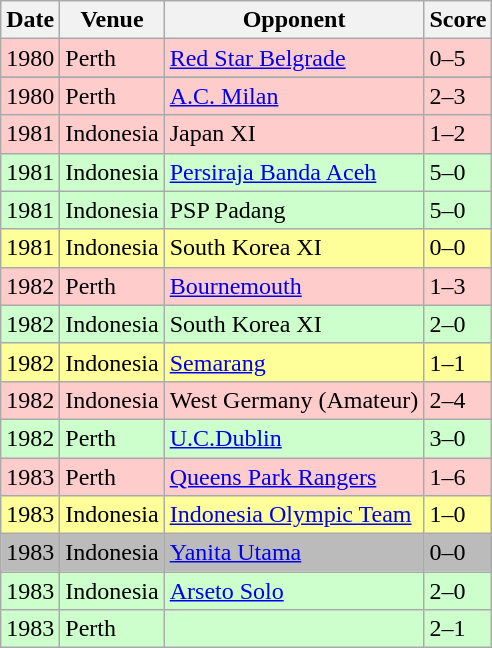<table class="wikitable" style="text-align:left">
<tr>
<th>Date</th>
<th>Venue</th>
<th>Opponent</th>
<th>Score</th>
</tr>
<tr bgcolor=ffcccc>
<td>1980</td>
<td>Perth</td>
<td> <a href='#'>Red Star Belgrade</a></td>
<td>0–5</td>
</tr>
<tr bgcolor=ffcccc>
</tr>
<tr | 1980 || Perth || >
</tr>
<tr bgcolor=ffcccc>
<td>1980</td>
<td>Perth</td>
<td> <a href='#'>A.C. Milan</a></td>
<td>2–3</td>
</tr>
<tr bgcolor=ffcccc>
<td>1981</td>
<td>Indonesia</td>
<td> Japan XI</td>
<td>1–2</td>
</tr>
<tr bgcolor=ccffcc>
<td>1981</td>
<td>Indonesia</td>
<td> <a href='#'>Persiraja Banda Aceh</a></td>
<td>5–0</td>
</tr>
<tr bgcolor=ccffcc>
<td>1981</td>
<td>Indonesia</td>
<td> PSP Padang</td>
<td>5–0</td>
</tr>
<tr bgcolor=ffff99>
<td>1981</td>
<td>Indonesia</td>
<td> South Korea XI</td>
<td>0–0</td>
</tr>
<tr bgcolor=ffcccc>
<td>1982</td>
<td>Perth</td>
<td> <a href='#'>Bournemouth</a></td>
<td>1–3</td>
</tr>
<tr bgcolor=ccffcc>
<td>1982</td>
<td>Indonesia</td>
<td> South Korea XI</td>
<td>2–0</td>
</tr>
<tr bgcolor=ffff99>
<td>1982</td>
<td>Indonesia</td>
<td> <a href='#'>Semarang</a></td>
<td>1–1</td>
</tr>
<tr bgcolor=ffcccc>
<td>1982</td>
<td>Indonesia</td>
<td> West Germany (Amateur)</td>
<td>2–4</td>
</tr>
<tr bgcolor=ccffcc>
<td>1982</td>
<td>Perth</td>
<td> <a href='#'>U.C.Dublin</a></td>
<td>3–0</td>
</tr>
<tr bgcolor=ffcccc>
<td>1983</td>
<td>Perth</td>
<td> <a href='#'>Queens Park Rangers</a></td>
<td>1–6</td>
</tr>
<tr bgcolor=ffff99>
<td>1983</td>
<td>Indonesia</td>
<td> <a href='#'>Indonesia Olympic Team</a></td>
<td>1–0</td>
</tr>
<tr bgcolor=BBBBBB>
<td>1983</td>
<td>Indonesia</td>
<td> <a href='#'>Yanita Utama</a></td>
<td>0–0</td>
</tr>
<tr bgcolor=ccffcc>
<td>1983</td>
<td>Indonesia</td>
<td> <a href='#'>Arseto Solo</a></td>
<td>2–0</td>
</tr>
<tr bgcolor=ccffcc>
<td>1983</td>
<td>Perth</td>
<td></td>
<td>2–1</td>
</tr>
</table>
